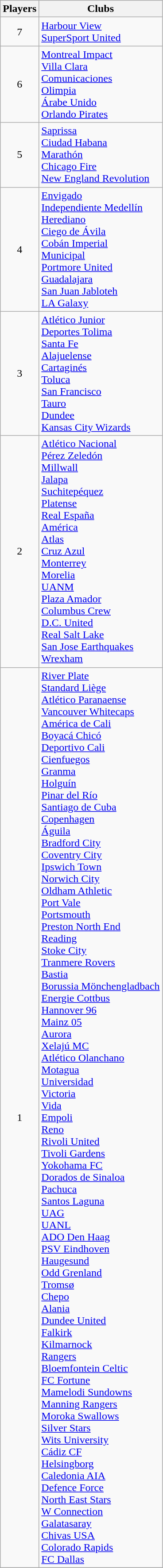<table class="wikitable">
<tr>
<th>Players</th>
<th>Clubs</th>
</tr>
<tr>
<td align=center>7</td>
<td> <a href='#'>Harbour View</a><br> <a href='#'>SuperSport United</a></td>
</tr>
<tr>
<td align=center>6</td>
<td> <a href='#'>Montreal Impact</a><br> <a href='#'>Villa Clara</a><br> <a href='#'>Comunicaciones</a><br> <a href='#'>Olimpia</a><br> <a href='#'>Árabe Unido</a><br> <a href='#'>Orlando Pirates</a></td>
</tr>
<tr>
<td align=center>5</td>
<td> <a href='#'>Saprissa</a><br> <a href='#'>Ciudad Habana</a><br> <a href='#'>Marathón</a><br> <a href='#'>Chicago Fire</a><br> <a href='#'>New England Revolution</a></td>
</tr>
<tr>
<td align=center>4</td>
<td> <a href='#'>Envigado</a><br> <a href='#'>Independiente Medellín</a><br> <a href='#'>Herediano</a><br> <a href='#'>Ciego de Ávila</a><br> <a href='#'>Cobán Imperial</a><br> <a href='#'>Municipal</a><br> <a href='#'>Portmore United</a><br> <a href='#'>Guadalajara</a><br> <a href='#'>San Juan Jabloteh</a><br> <a href='#'>LA Galaxy</a></td>
</tr>
<tr>
<td align=center>3</td>
<td> <a href='#'>Atlético Junior</a><br> <a href='#'>Deportes Tolima</a><br> <a href='#'>Santa Fe</a><br> <a href='#'>Alajuelense</a><br> <a href='#'>Cartaginés</a><br> <a href='#'>Toluca</a><br> <a href='#'>San Francisco</a><br> <a href='#'>Tauro</a><br> <a href='#'>Dundee</a><br> <a href='#'>Kansas City Wizards</a></td>
</tr>
<tr>
<td align=center>2</td>
<td> <a href='#'>Atlético Nacional</a><br> <a href='#'>Pérez Zeledón</a><br> <a href='#'>Millwall</a><br> <a href='#'>Jalapa</a><br> <a href='#'>Suchitepéquez</a><br> <a href='#'>Platense</a><br> <a href='#'>Real España</a><br> <a href='#'>América</a><br> <a href='#'>Atlas</a><br> <a href='#'>Cruz Azul</a><br> <a href='#'>Monterrey</a><br> <a href='#'>Morelia</a><br> <a href='#'>UANM</a><br> <a href='#'>Plaza Amador</a><br> <a href='#'>Columbus Crew</a><br> <a href='#'>D.C. United</a><br> <a href='#'>Real Salt Lake</a><br> <a href='#'>San Jose Earthquakes</a><br> <a href='#'>Wrexham</a></td>
</tr>
<tr>
<td align=center>1</td>
<td> <a href='#'>River Plate</a><br> <a href='#'>Standard Liège</a><br> <a href='#'>Atlético Paranaense</a><br> <a href='#'>Vancouver Whitecaps</a><br> <a href='#'>América de Cali</a><br> <a href='#'>Boyacá Chicó</a><br> <a href='#'>Deportivo Cali</a><br> <a href='#'>Cienfuegos</a><br> <a href='#'>Granma</a><br> <a href='#'>Holguín</a><br> <a href='#'>Pinar del Río</a><br> <a href='#'>Santiago de Cuba</a><br> <a href='#'>Copenhagen</a><br> <a href='#'>Águila</a><br> <a href='#'>Bradford City</a><br> <a href='#'>Coventry City</a><br> <a href='#'>Ipswich Town</a><br> <a href='#'>Norwich City</a><br> <a href='#'>Oldham Athletic</a><br> <a href='#'>Port Vale</a><br> <a href='#'>Portsmouth</a><br> <a href='#'>Preston North End</a><br> <a href='#'>Reading</a><br> <a href='#'>Stoke City</a><br> <a href='#'>Tranmere Rovers</a><br> <a href='#'>Bastia</a><br> <a href='#'>Borussia Mönchengladbach</a><br> <a href='#'>Energie Cottbus</a><br> <a href='#'>Hannover 96</a><br> <a href='#'>Mainz 05</a><br> <a href='#'>Aurora</a><br> <a href='#'>Xelajú MC</a><br> <a href='#'>Atlético Olanchano</a><br> <a href='#'>Motagua</a><br> <a href='#'>Universidad</a><br> <a href='#'>Victoria</a><br> <a href='#'>Vida</a><br> <a href='#'>Empoli</a><br> <a href='#'>Reno</a><br> <a href='#'>Rivoli United</a><br> <a href='#'>Tivoli Gardens</a><br> <a href='#'>Yokohama FC</a><br> <a href='#'>Dorados de Sinaloa</a><br> <a href='#'>Pachuca</a><br> <a href='#'>Santos Laguna</a><br> <a href='#'>UAG</a><br> <a href='#'>UANL</a><br> <a href='#'>ADO Den Haag</a><br> <a href='#'>PSV Eindhoven</a><br> <a href='#'>Haugesund</a><br> <a href='#'>Odd Grenland</a><br> <a href='#'>Tromsø</a><br> <a href='#'>Chepo</a><br> <a href='#'>Alania</a><br> <a href='#'>Dundee United</a><br> <a href='#'>Falkirk</a><br> <a href='#'>Kilmarnock</a><br> <a href='#'>Rangers</a><br> <a href='#'>Bloemfontein Celtic</a><br> <a href='#'>FC Fortune</a><br> <a href='#'>Mamelodi Sundowns</a><br> <a href='#'>Manning Rangers</a><br> <a href='#'>Moroka Swallows</a><br> <a href='#'>Silver Stars</a><br> <a href='#'>Wits University</a><br> <a href='#'>Cádiz CF</a><br> <a href='#'>Helsingborg</a><br> <a href='#'>Caledonia AIA</a><br> <a href='#'>Defence Force</a><br> <a href='#'>North East Stars</a><br> <a href='#'>W Connection</a><br> <a href='#'>Galatasaray</a><br> <a href='#'>Chivas USA</a><br> <a href='#'>Colorado Rapids</a><br> <a href='#'>FC Dallas</a></td>
</tr>
<tr>
</tr>
</table>
